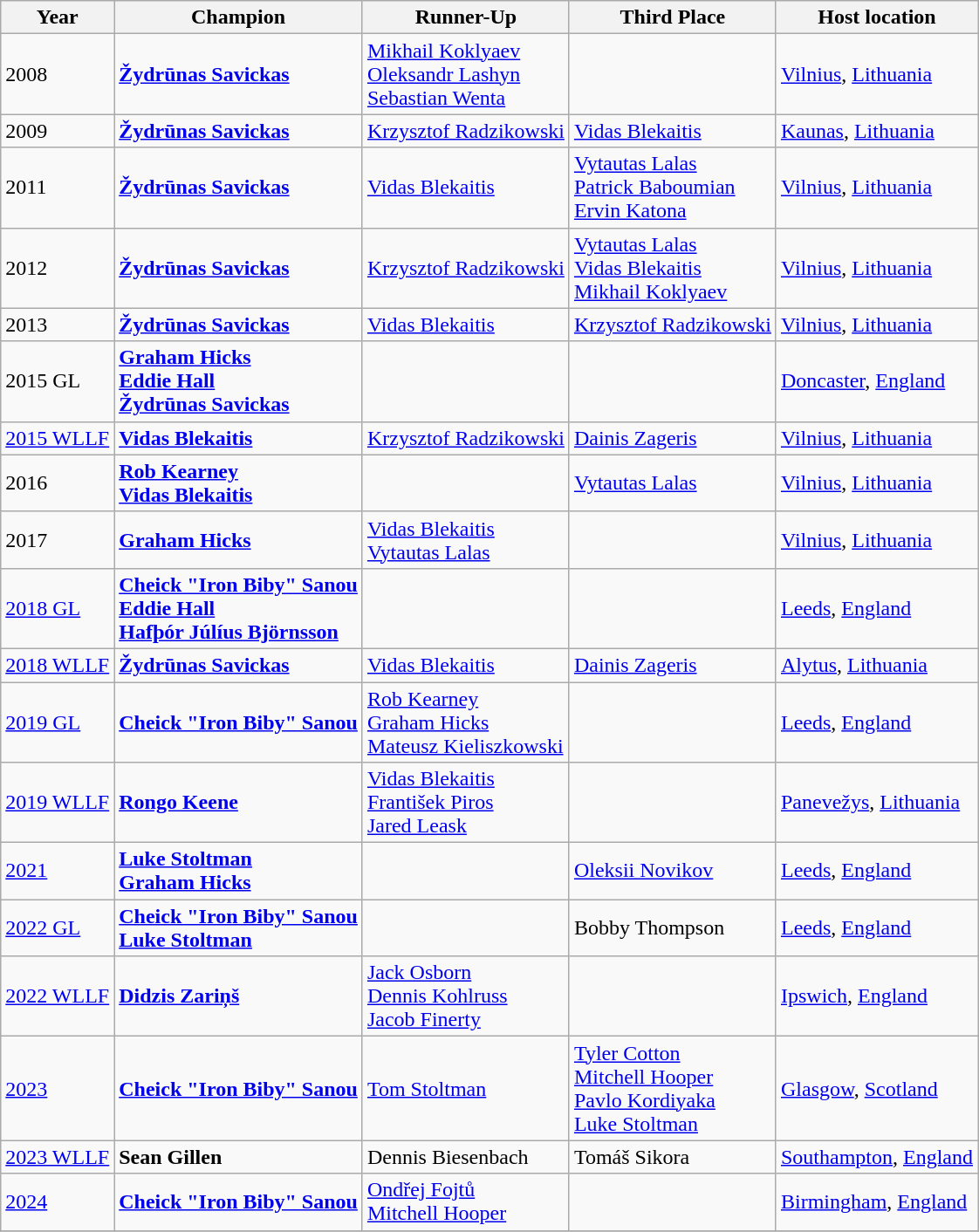<table class="wikitable" style="display: inline-table">
<tr>
<th>Year</th>
<th>Champion</th>
<th>Runner-Up</th>
<th>Third Place</th>
<th>Host location</th>
</tr>
<tr>
<td>2008</td>
<td> <strong><a href='#'>Žydrūnas Savickas</a></strong></td>
<td> <a href='#'>Mikhail Koklyaev</a><br> <a href='#'>Oleksandr Lashyn</a><br> <a href='#'>Sebastian Wenta</a></td>
<td></td>
<td> <a href='#'>Vilnius</a>, <a href='#'>Lithuania</a></td>
</tr>
<tr>
<td>2009</td>
<td> <strong><a href='#'>Žydrūnas Savickas</a></strong></td>
<td> <a href='#'>Krzysztof Radzikowski</a></td>
<td> <a href='#'>Vidas Blekaitis</a></td>
<td> <a href='#'>Kaunas</a>, <a href='#'>Lithuania</a></td>
</tr>
<tr>
<td>2011</td>
<td> <strong><a href='#'>Žydrūnas Savickas</a></strong></td>
<td> <a href='#'>Vidas Blekaitis</a></td>
<td> <a href='#'>Vytautas Lalas</a><br> <a href='#'>Patrick Baboumian</a><br> <a href='#'>Ervin Katona</a></td>
<td> <a href='#'>Vilnius</a>, <a href='#'>Lithuania</a></td>
</tr>
<tr>
<td>2012</td>
<td> <strong><a href='#'>Žydrūnas Savickas</a></strong></td>
<td> <a href='#'>Krzysztof Radzikowski</a></td>
<td> <a href='#'>Vytautas Lalas</a><br> <a href='#'>Vidas Blekaitis</a><br> <a href='#'>Mikhail Koklyaev</a></td>
<td> <a href='#'>Vilnius</a>, <a href='#'>Lithuania</a></td>
</tr>
<tr>
<td>2013</td>
<td> <strong><a href='#'>Žydrūnas Savickas</a></strong></td>
<td> <a href='#'>Vidas Blekaitis</a></td>
<td> <a href='#'>Krzysztof Radzikowski</a></td>
<td> <a href='#'>Vilnius</a>, <a href='#'>Lithuania</a></td>
</tr>
<tr>
<td>2015 GL</td>
<td> <strong><a href='#'>Graham Hicks</a></strong><br> <strong><a href='#'>Eddie Hall</a></strong><br> <strong><a href='#'>Žydrūnas Savickas</a></strong></td>
<td></td>
<td></td>
<td> <a href='#'>Doncaster</a>, <a href='#'>England</a></td>
</tr>
<tr>
<td><a href='#'>2015 WLLF</a></td>
<td> <strong><a href='#'>Vidas Blekaitis</a></strong></td>
<td> <a href='#'>Krzysztof Radzikowski</a></td>
<td> <a href='#'>Dainis Zageris</a></td>
<td> <a href='#'>Vilnius</a>, <a href='#'>Lithuania</a></td>
</tr>
<tr>
<td>2016</td>
<td> <strong><a href='#'>Rob Kearney</a></strong><br> <strong><a href='#'>Vidas Blekaitis</a></strong></td>
<td></td>
<td> <a href='#'>Vytautas Lalas</a></td>
<td> <a href='#'>Vilnius</a>, <a href='#'>Lithuania</a></td>
</tr>
<tr>
<td>2017</td>
<td> <strong><a href='#'>Graham Hicks</a></strong></td>
<td> <a href='#'>Vidas Blekaitis</a><br> <a href='#'>Vytautas Lalas</a></td>
<td></td>
<td> <a href='#'>Vilnius</a>, <a href='#'>Lithuania</a></td>
</tr>
<tr>
<td><a href='#'>2018 GL</a></td>
<td> <strong><a href='#'>Cheick "Iron Biby" Sanou</a></strong> <br>  <strong><a href='#'>Eddie Hall</a></strong> <br>  <strong><a href='#'>Hafþór Júlíus Björnsson</a></strong></td>
<td></td>
<td></td>
<td> <a href='#'>Leeds</a>, <a href='#'>England</a></td>
</tr>
<tr>
<td><a href='#'>2018 WLLF</a></td>
<td> <strong><a href='#'>Žydrūnas Savickas</a></strong></td>
<td> <a href='#'>Vidas Blekaitis</a></td>
<td> <a href='#'>Dainis Zageris</a></td>
<td> <a href='#'>Alytus</a>, <a href='#'>Lithuania</a></td>
</tr>
<tr>
<td><a href='#'>2019 GL</a></td>
<td> <strong><a href='#'>Cheick "Iron Biby" Sanou</a></strong></td>
<td> <a href='#'>Rob Kearney</a><br> <a href='#'>Graham Hicks</a><br> <a href='#'>Mateusz Kieliszkowski</a></td>
<td></td>
<td> <a href='#'>Leeds</a>, <a href='#'>England</a></td>
</tr>
<tr>
<td><a href='#'>2019 WLLF</a></td>
<td> <strong><a href='#'>Rongo Keene</a></strong></td>
<td> <a href='#'>Vidas Blekaitis</a><br> <a href='#'>František Piros</a><br> <a href='#'>Jared Leask</a></td>
<td></td>
<td> <a href='#'>Panevežys</a>, <a href='#'>Lithuania</a></td>
</tr>
<tr>
<td><a href='#'>2021</a></td>
<td> <strong><a href='#'>Luke Stoltman</a></strong><br> <strong><a href='#'>Graham Hicks</a></strong></td>
<td></td>
<td> <a href='#'>Oleksii Novikov</a></td>
<td> <a href='#'>Leeds</a>, <a href='#'>England</a></td>
</tr>
<tr>
<td><a href='#'>2022 GL</a></td>
<td> <strong><a href='#'>Cheick "Iron Biby" Sanou</a></strong> <br>  <strong><a href='#'>Luke Stoltman</a></strong></td>
<td></td>
<td> Bobby Thompson</td>
<td> <a href='#'>Leeds</a>, <a href='#'>England</a></td>
</tr>
<tr>
<td><a href='#'>2022 WLLF</a></td>
<td> <strong><a href='#'>Didzis Zariņš</a></strong></td>
<td> <a href='#'>Jack Osborn</a> <br>  <a href='#'>Dennis Kohlruss</a> <br>  <a href='#'>Jacob Finerty</a></td>
<td></td>
<td> <a href='#'>Ipswich</a>, <a href='#'>England</a></td>
</tr>
<tr>
<td><a href='#'>2023</a></td>
<td> <strong><a href='#'>Cheick "Iron Biby" Sanou</a></strong></td>
<td> <a href='#'>Tom Stoltman</a></td>
<td> <a href='#'>Tyler Cotton</a> <br>  <a href='#'>Mitchell Hooper</a> <br>  <a href='#'>Pavlo Kordiyaka</a> <br>  <a href='#'>Luke Stoltman</a></td>
<td> <a href='#'>Glasgow</a>, <a href='#'>Scotland</a></td>
</tr>
<tr>
<td><a href='#'>2023 WLLF</a></td>
<td> <strong>Sean Gillen</strong></td>
<td> Dennis Biesenbach</td>
<td> Tomáš Sikora</td>
<td> <a href='#'>Southampton</a>, <a href='#'>England</a></td>
</tr>
<tr>
<td><a href='#'>2024</a></td>
<td> <strong><a href='#'>Cheick "Iron Biby" Sanou</a></strong></td>
<td> <a href='#'>Ondřej Fojtů</a> <br>  <a href='#'>Mitchell Hooper</a></td>
<td></td>
<td> <a href='#'>Birmingham</a>, <a href='#'>England</a></td>
</tr>
<tr>
</tr>
</table>
